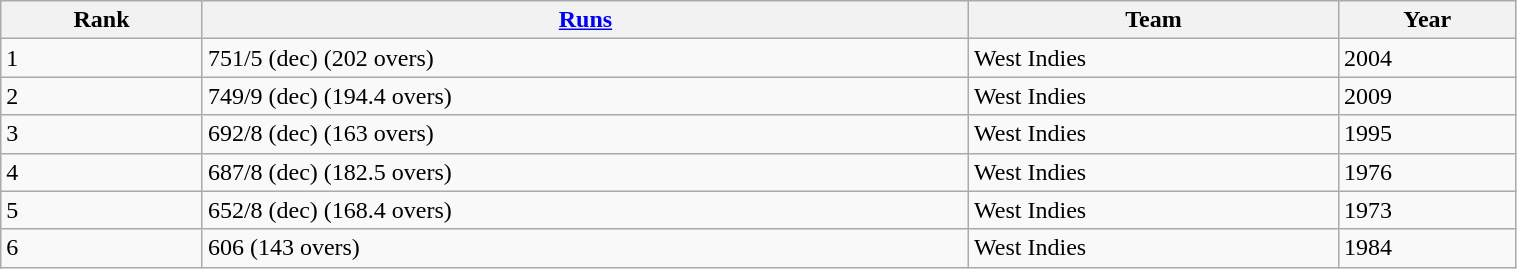<table class="wikitable" style="width:80%;">
<tr>
<th>Rank</th>
<th><a href='#'>Runs</a></th>
<th>Team</th>
<th>Year</th>
</tr>
<tr>
<td>1</td>
<td>751/5 (dec) (202 overs)</td>
<td>West Indies</td>
<td>2004</td>
</tr>
<tr>
<td>2</td>
<td>749/9 (dec) (194.4 overs)</td>
<td>West Indies</td>
<td>2009</td>
</tr>
<tr>
<td>3</td>
<td>692/8 (dec) (163 overs)</td>
<td>West Indies</td>
<td>1995</td>
</tr>
<tr>
<td>4</td>
<td>687/8 (dec) (182.5 overs)</td>
<td>West Indies</td>
<td>1976</td>
</tr>
<tr>
<td>5</td>
<td>652/8 (dec) (168.4 overs)</td>
<td>West Indies</td>
<td>1973</td>
</tr>
<tr>
<td>6</td>
<td>606 (143 overs)</td>
<td>West Indies</td>
<td>1984</td>
</tr>
</table>
